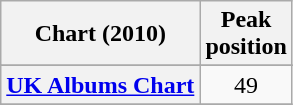<table class="wikitable plainrowheaders" style="text-align:center;">
<tr>
<th>Chart (2010)</th>
<th>Peak<br>position</th>
</tr>
<tr>
</tr>
<tr>
</tr>
<tr>
<th scope="row"><a href='#'>UK Albums Chart</a></th>
<td>49</td>
</tr>
<tr>
</tr>
</table>
